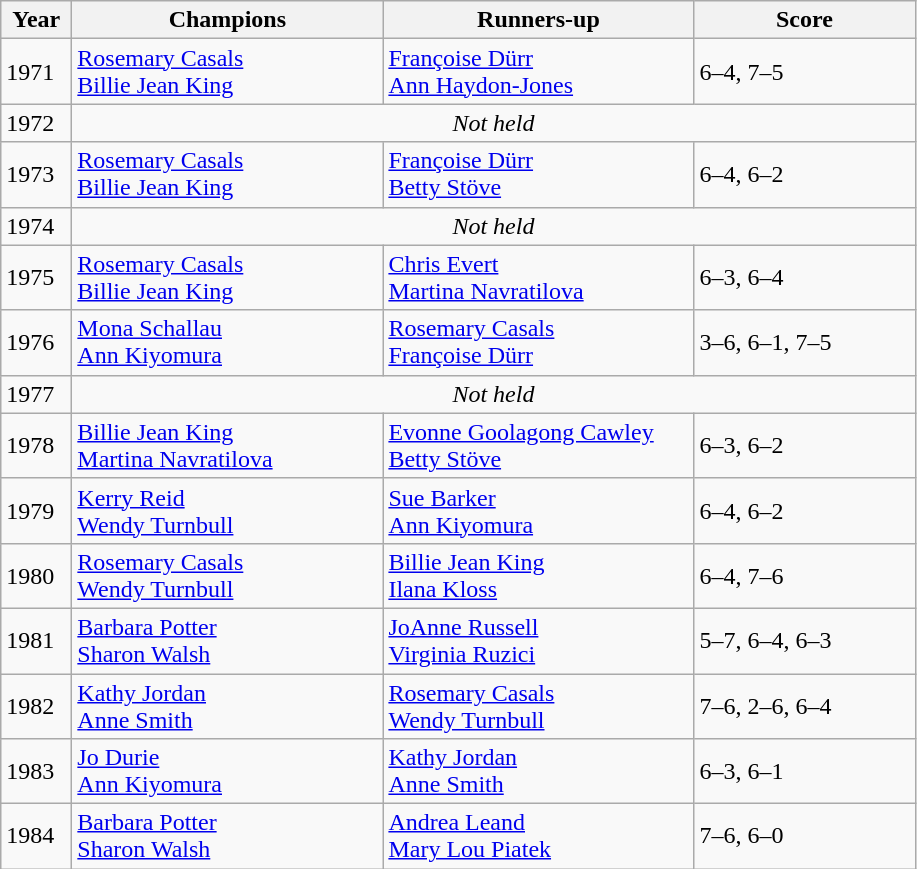<table class="wikitable">
<tr>
<th style="width:40px">Year</th>
<th style="width:200px">Champions</th>
<th style="width:200px">Runners-up</th>
<th style="width:140px" class="unsortable">Score</th>
</tr>
<tr>
<td>1971</td>
<td> <a href='#'>Rosemary Casals</a> <br>  <a href='#'>Billie Jean King</a></td>
<td> <a href='#'>Françoise Dürr</a> <br>  <a href='#'>Ann Haydon-Jones</a></td>
<td>6–4, 7–5</td>
</tr>
<tr>
<td>1972</td>
<td colspan=3 align=center><em>Not held</em></td>
</tr>
<tr>
<td>1973</td>
<td> <a href='#'>Rosemary Casals</a> <br>  <a href='#'>Billie Jean King</a></td>
<td> <a href='#'>Françoise Dürr</a> <br>  <a href='#'>Betty Stöve</a></td>
<td>6–4, 6–2</td>
</tr>
<tr>
<td>1974</td>
<td colspan=3 align=center><em>Not held</em></td>
</tr>
<tr>
<td>1975</td>
<td> <a href='#'>Rosemary Casals</a> <br>  <a href='#'>Billie Jean King</a></td>
<td> <a href='#'>Chris Evert</a> <br>  <a href='#'>Martina Navratilova</a></td>
<td>6–3, 6–4</td>
</tr>
<tr>
<td>1976</td>
<td> <a href='#'>Mona Schallau</a> <br>  <a href='#'>Ann Kiyomura</a></td>
<td> <a href='#'>Rosemary Casals</a> <br>  <a href='#'>Françoise Dürr</a></td>
<td>3–6, 6–1, 7–5</td>
</tr>
<tr>
<td>1977</td>
<td colspan=3 align=center><em>Not held</em></td>
</tr>
<tr>
<td>1978</td>
<td> <a href='#'>Billie Jean King</a> <br>  <a href='#'>Martina Navratilova</a></td>
<td> <a href='#'>Evonne Goolagong Cawley</a> <br>  <a href='#'>Betty Stöve</a></td>
<td>6–3, 6–2</td>
</tr>
<tr>
<td>1979</td>
<td> <a href='#'>Kerry Reid</a> <br>  <a href='#'>Wendy Turnbull</a></td>
<td> <a href='#'>Sue Barker</a> <br>  <a href='#'>Ann Kiyomura</a></td>
<td>6–4, 6–2</td>
</tr>
<tr>
<td>1980</td>
<td> <a href='#'>Rosemary Casals</a> <br>  <a href='#'>Wendy Turnbull</a></td>
<td> <a href='#'>Billie Jean King</a> <br>  <a href='#'>Ilana Kloss</a></td>
<td>6–4, 7–6</td>
</tr>
<tr>
<td>1981</td>
<td> <a href='#'>Barbara Potter</a> <br>  <a href='#'>Sharon Walsh</a></td>
<td> <a href='#'>JoAnne Russell</a> <br>  <a href='#'>Virginia Ruzici</a></td>
<td>5–7, 6–4, 6–3</td>
</tr>
<tr>
<td>1982</td>
<td> <a href='#'>Kathy Jordan</a> <br>  <a href='#'>Anne Smith</a></td>
<td> <a href='#'>Rosemary Casals</a> <br>  <a href='#'>Wendy Turnbull</a></td>
<td>7–6, 2–6, 6–4</td>
</tr>
<tr>
<td>1983</td>
<td> <a href='#'>Jo Durie</a> <br>  <a href='#'>Ann Kiyomura</a></td>
<td> <a href='#'>Kathy Jordan</a> <br>  <a href='#'>Anne Smith</a></td>
<td>6–3, 6–1</td>
</tr>
<tr>
<td>1984</td>
<td> <a href='#'>Barbara Potter</a> <br>  <a href='#'>Sharon Walsh</a></td>
<td> <a href='#'>Andrea Leand</a> <br>  <a href='#'>Mary Lou Piatek</a></td>
<td>7–6, 6–0</td>
</tr>
</table>
